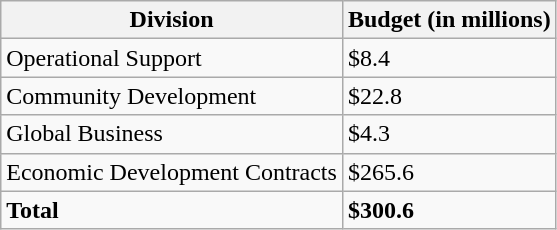<table border="1" cellspacing="0" cellpadding="5" style="border-collapse:collapse;" class="wikitable">
<tr>
<th>Division</th>
<th>Budget (in millions)</th>
</tr>
<tr>
<td>Operational Support</td>
<td>$8.4</td>
</tr>
<tr>
<td>Community Development</td>
<td>$22.8</td>
</tr>
<tr>
<td>Global Business</td>
<td>$4.3</td>
</tr>
<tr>
<td>Economic Development Contracts</td>
<td>$265.6</td>
</tr>
<tr>
<td><strong>Total</strong></td>
<td><strong>$300.6</strong></td>
</tr>
</table>
